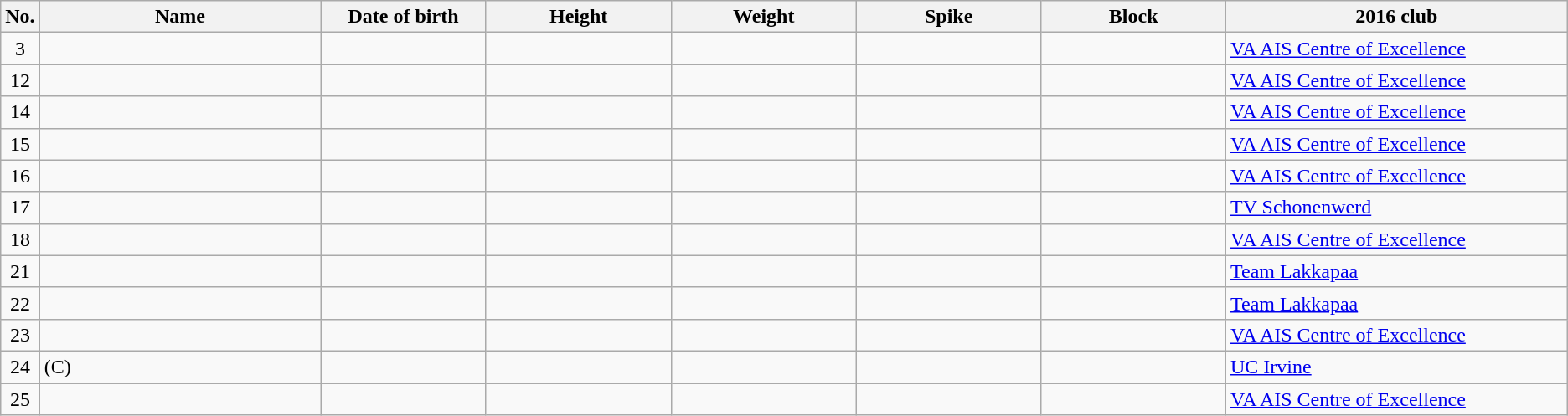<table class="wikitable sortable" style="font-size:100%; text-align:center;">
<tr>
<th>No.</th>
<th style="width:14em">Name</th>
<th style="width:8em">Date of birth</th>
<th style="width:9em">Height</th>
<th style="width:9em">Weight</th>
<th style="width:9em">Spike</th>
<th style="width:9em">Block</th>
<th style="width:17em">2016 club</th>
</tr>
<tr>
<td>3</td>
<td align=left></td>
<td align=right></td>
<td></td>
<td></td>
<td></td>
<td></td>
<td align="left"> <a href='#'>VA AIS Centre of Excellence</a></td>
</tr>
<tr>
<td>12</td>
<td align=left></td>
<td align=right></td>
<td></td>
<td></td>
<td></td>
<td></td>
<td align="left"> <a href='#'>VA AIS Centre of Excellence</a></td>
</tr>
<tr>
<td>14</td>
<td align=left></td>
<td align=right></td>
<td></td>
<td></td>
<td></td>
<td></td>
<td align="left"> <a href='#'>VA AIS Centre of Excellence</a></td>
</tr>
<tr>
<td>15</td>
<td align=left></td>
<td align=right></td>
<td></td>
<td></td>
<td></td>
<td></td>
<td align="left"> <a href='#'>VA AIS Centre of Excellence</a></td>
</tr>
<tr>
<td>16</td>
<td align=left></td>
<td align=right></td>
<td></td>
<td></td>
<td></td>
<td></td>
<td align="left"> <a href='#'>VA AIS Centre of Excellence</a></td>
</tr>
<tr>
<td>17</td>
<td align=left></td>
<td align=right></td>
<td></td>
<td></td>
<td></td>
<td></td>
<td align="left"> <a href='#'>TV Schonenwerd</a></td>
</tr>
<tr>
<td>18</td>
<td align=left></td>
<td align=right></td>
<td></td>
<td></td>
<td></td>
<td></td>
<td align="left"> <a href='#'>VA AIS Centre of Excellence</a></td>
</tr>
<tr>
<td>21</td>
<td align=left></td>
<td align=right></td>
<td></td>
<td></td>
<td></td>
<td></td>
<td align="left"> <a href='#'>Team Lakkapaa</a></td>
</tr>
<tr>
<td>22</td>
<td align=left></td>
<td align=right></td>
<td></td>
<td></td>
<td></td>
<td></td>
<td align="left"> <a href='#'>Team Lakkapaa</a></td>
</tr>
<tr>
<td>23</td>
<td align=left></td>
<td align=right></td>
<td></td>
<td></td>
<td></td>
<td></td>
<td align="left"> <a href='#'>VA AIS Centre of Excellence</a></td>
</tr>
<tr>
<td>24</td>
<td align=left> (C)</td>
<td align=right></td>
<td></td>
<td></td>
<td></td>
<td></td>
<td align="left"> <a href='#'>UC Irvine</a></td>
</tr>
<tr>
<td>25</td>
<td align=left></td>
<td align=right></td>
<td></td>
<td></td>
<td></td>
<td></td>
<td align="left"> <a href='#'>VA AIS Centre of Excellence</a></td>
</tr>
</table>
